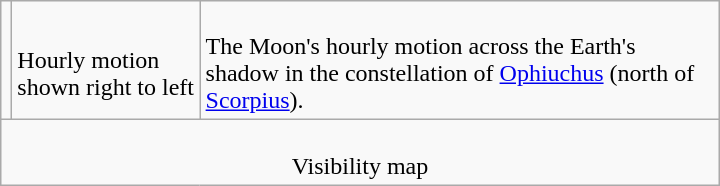<table class=wikitable width=480>
<tr>
<td></td>
<td><br>Hourly motion shown right to left</td>
<td><br>The Moon's hourly motion across the Earth's shadow in the constellation of <a href='#'>Ophiuchus</a> (north of <a href='#'>Scorpius</a>).</td>
</tr>
<tr align=center>
<td colspan=3><br>Visibility map</td>
</tr>
</table>
